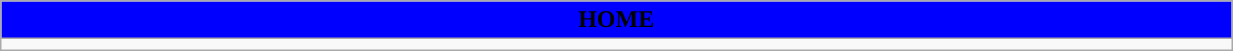<table class="wikitable collapsible collapsed" style="width:65%">
<tr>
<th colspan=7 ! style="color:black; background:blue">HOME</th>
</tr>
<tr>
<td></td>
</tr>
</table>
